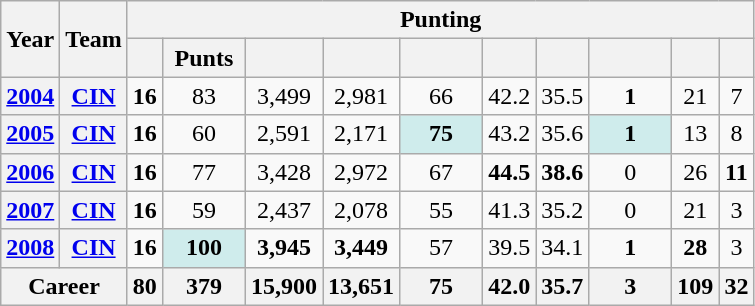<table class=wikitable style="text-align:center;">
<tr>
<th rowspan="2">Year</th>
<th rowspan="2">Team</th>
<th colspan="10">Punting</th>
</tr>
<tr>
<th></th>
<th>Punts</th>
<th></th>
<th></th>
<th></th>
<th></th>
<th></th>
<th></th>
<th></th>
<th></th>
</tr>
<tr>
<th><a href='#'>2004</a></th>
<th><a href='#'>CIN</a></th>
<td><strong>16</strong></td>
<td>83</td>
<td>3,499</td>
<td>2,981</td>
<td>66</td>
<td>42.2</td>
<td>35.5</td>
<td><strong>1</strong></td>
<td>21</td>
<td>7</td>
</tr>
<tr>
<th><a href='#'>2005</a></th>
<th><a href='#'>CIN</a></th>
<td><strong>16</strong></td>
<td>60</td>
<td>2,591</td>
<td>2,171</td>
<td style="background:#cfecec; width:3em;"><strong>75</strong></td>
<td>43.2</td>
<td>35.6</td>
<td style="background:#cfecec; width:3em;"><strong>1</strong></td>
<td>13</td>
<td>8</td>
</tr>
<tr>
<th><a href='#'>2006</a></th>
<th><a href='#'>CIN</a></th>
<td><strong>16</strong></td>
<td>77</td>
<td>3,428</td>
<td>2,972</td>
<td>67</td>
<td><strong>44.5</strong></td>
<td><strong>38.6</strong></td>
<td>0</td>
<td>26</td>
<td><strong>11</strong></td>
</tr>
<tr>
<th><a href='#'>2007</a></th>
<th><a href='#'>CIN</a></th>
<td><strong>16</strong></td>
<td>59</td>
<td>2,437</td>
<td>2,078</td>
<td>55</td>
<td>41.3</td>
<td>35.2</td>
<td>0</td>
<td>21</td>
<td>3</td>
</tr>
<tr>
<th><a href='#'>2008</a></th>
<th><a href='#'>CIN</a></th>
<td><strong>16</strong></td>
<td style="background:#cfecec; width:3em;"><strong>100</strong></td>
<td><strong>3,945</strong></td>
<td><strong>3,449</strong></td>
<td>57</td>
<td>39.5</td>
<td>34.1</td>
<td><strong>1</strong></td>
<td><strong>28</strong></td>
<td>3</td>
</tr>
<tr>
<th colspan="2">Career</th>
<th>80</th>
<th>379</th>
<th>15,900</th>
<th>13,651</th>
<th>75</th>
<th>42.0</th>
<th>35.7</th>
<th>3</th>
<th>109</th>
<th>32</th>
</tr>
</table>
